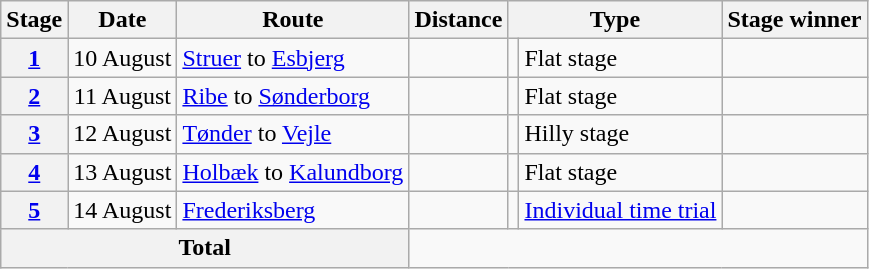<table class="wikitable">
<tr>
<th scope="col">Stage</th>
<th scope="col">Date</th>
<th scope="col">Route</th>
<th scope="col">Distance</th>
<th scope="col" colspan="2">Type</th>
<th scope="col">Stage winner</th>
</tr>
<tr>
<th scope="row" style="text-align:center;"><a href='#'>1</a></th>
<td style="text-align:center;">10 August</td>
<td><a href='#'>Struer</a> to <a href='#'>Esbjerg</a></td>
<td style="text-align:center;"></td>
<td></td>
<td>Flat stage</td>
<td></td>
</tr>
<tr>
<th scope="row" style="text-align:center;"><a href='#'>2</a></th>
<td style="text-align:center;">11 August</td>
<td><a href='#'>Ribe</a> to <a href='#'>Sønderborg</a></td>
<td style="text-align:center;"></td>
<td></td>
<td>Flat stage</td>
<td></td>
</tr>
<tr>
<th scope="row" style="text-align:center;"><a href='#'>3</a></th>
<td style="text-align:center;">12 August</td>
<td><a href='#'>Tønder</a> to <a href='#'>Vejle</a></td>
<td style="text-align:center;"></td>
<td></td>
<td>Hilly stage</td>
<td></td>
</tr>
<tr>
<th scope="row" style="text-align:center;"><a href='#'>4</a></th>
<td style="text-align:center;">13 August</td>
<td><a href='#'>Holbæk</a> to <a href='#'>Kalundborg</a></td>
<td style="text-align:center;"></td>
<td></td>
<td>Flat stage</td>
<td></td>
</tr>
<tr>
<th scope="row" style="text-align:center;"><a href='#'>5</a></th>
<td style="text-align:center;">14 August</td>
<td><a href='#'>Frederiksberg</a></td>
<td style="text-align:center;"></td>
<td></td>
<td><a href='#'>Individual time trial</a></td>
<td></td>
</tr>
<tr>
<th colspan="3">Total</th>
<td colspan="4" align="center"></td>
</tr>
</table>
